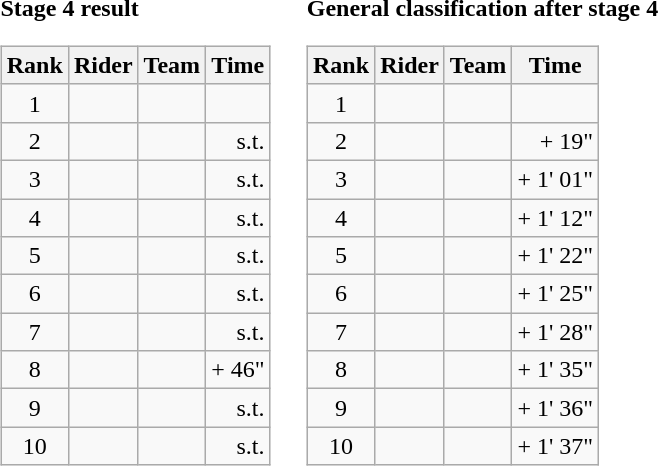<table>
<tr>
<td><strong>Stage 4 result</strong><br><table class="wikitable">
<tr>
<th scope="col">Rank</th>
<th scope="col">Rider</th>
<th scope="col">Team</th>
<th scope="col">Time</th>
</tr>
<tr>
<td style="text-align:center;">1</td>
<td></td>
<td></td>
<td style="text-align:right;"></td>
</tr>
<tr>
<td style="text-align:center;">2</td>
<td></td>
<td></td>
<td style="text-align:right;">s.t.</td>
</tr>
<tr>
<td style="text-align:center;">3</td>
<td></td>
<td></td>
<td style="text-align:right;">s.t.</td>
</tr>
<tr>
<td style="text-align:center;">4</td>
<td></td>
<td></td>
<td style="text-align:right;">s.t.</td>
</tr>
<tr>
<td style="text-align:center;">5</td>
<td></td>
<td></td>
<td style="text-align:right;">s.t.</td>
</tr>
<tr>
<td style="text-align:center;">6</td>
<td></td>
<td></td>
<td style="text-align:right;">s.t.</td>
</tr>
<tr>
<td style="text-align:center;">7</td>
<td> </td>
<td></td>
<td style="text-align:right;">s.t.</td>
</tr>
<tr>
<td style="text-align:center;">8</td>
<td></td>
<td></td>
<td style="text-align:right;">+ 46"</td>
</tr>
<tr>
<td style="text-align:center;">9</td>
<td></td>
<td></td>
<td style="text-align:right;">s.t.</td>
</tr>
<tr>
<td style="text-align:center;">10</td>
<td></td>
<td></td>
<td style="text-align:right;">s.t.</td>
</tr>
</table>
</td>
<td></td>
<td><strong>General classification after stage 4</strong><br><table class="wikitable">
<tr>
<th scope="col">Rank</th>
<th scope="col">Rider</th>
<th scope="col">Team</th>
<th scope="col">Time</th>
</tr>
<tr>
<td style="text-align:center;">1</td>
<td> </td>
<td></td>
<td style="text-align:right;"></td>
</tr>
<tr>
<td style="text-align:center;">2</td>
<td></td>
<td></td>
<td style="text-align:right;">+ 19"</td>
</tr>
<tr>
<td style="text-align:center;">3</td>
<td></td>
<td></td>
<td style="text-align:right;">+ 1' 01"</td>
</tr>
<tr>
<td style="text-align:center;">4</td>
<td></td>
<td></td>
<td style="text-align:right;">+ 1' 12"</td>
</tr>
<tr>
<td style="text-align:center;">5</td>
<td></td>
<td></td>
<td style="text-align:right;">+ 1' 22"</td>
</tr>
<tr>
<td style="text-align:center;">6</td>
<td></td>
<td></td>
<td style="text-align:right;">+ 1' 25"</td>
</tr>
<tr>
<td style="text-align:center;">7</td>
<td></td>
<td></td>
<td style="text-align:right;">+ 1' 28"</td>
</tr>
<tr>
<td style="text-align:center;">8</td>
<td></td>
<td></td>
<td style="text-align:right;">+ 1' 35"</td>
</tr>
<tr>
<td style="text-align:center;">9</td>
<td></td>
<td></td>
<td style="text-align:right;">+ 1' 36"</td>
</tr>
<tr>
<td style="text-align:center;">10</td>
<td></td>
<td></td>
<td style="text-align:right;">+ 1' 37"</td>
</tr>
</table>
</td>
</tr>
</table>
